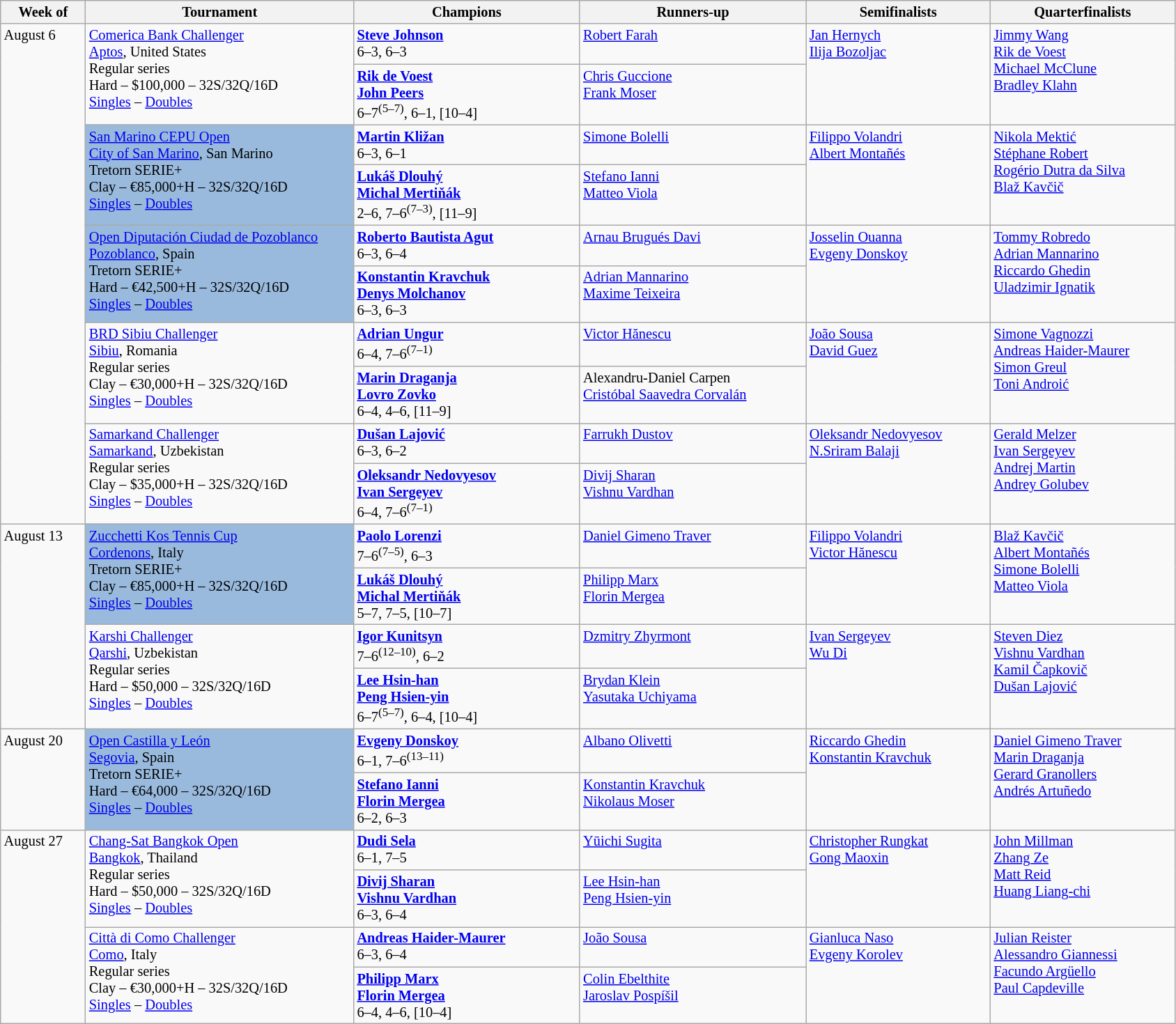<table class=wikitable style=font-size:85%;>
<tr>
<th width=75>Week of</th>
<th width=250>Tournament</th>
<th width=210>Champions</th>
<th width=210>Runners-up</th>
<th width=170>Semifinalists</th>
<th width=170>Quarterfinalists</th>
</tr>
<tr valign=top>
<td rowspan=10>August 6</td>
<td rowspan=2><a href='#'>Comerica Bank Challenger</a> <br> <a href='#'>Aptos</a>, United States <br>Regular series <br>Hard – $100,000 – 32S/32Q/16D <br><a href='#'>Singles</a> – <a href='#'>Doubles</a></td>
<td> <strong><a href='#'>Steve Johnson</a></strong><br>6–3, 6–3</td>
<td> <a href='#'>Robert Farah</a></td>
<td rowspan=2> <a href='#'>Jan Hernych</a> <br>  <a href='#'>Ilija Bozoljac</a></td>
<td rowspan=2> <a href='#'>Jimmy Wang</a> <br> <a href='#'>Rik de Voest</a> <br> <a href='#'>Michael McClune</a> <br>  <a href='#'>Bradley Klahn</a></td>
</tr>
<tr valign=top>
<td> <strong><a href='#'>Rik de Voest</a></strong><br> <strong><a href='#'>John Peers</a></strong><br>6–7<sup>(5–7)</sup>, 6–1, [10–4]</td>
<td> <a href='#'>Chris Guccione</a><br> <a href='#'>Frank Moser</a></td>
</tr>
<tr valign=top>
<td bgcolor=99badd rowspan=2><a href='#'>San Marino CEPU Open</a> <br> <a href='#'>City of San Marino</a>, San Marino <br>Tretorn SERIE+ <br>Clay – €85,000+H – 32S/32Q/16D <br><a href='#'>Singles</a> – <a href='#'>Doubles</a></td>
<td> <strong><a href='#'>Martin Kližan</a></strong><br>6–3, 6–1</td>
<td> <a href='#'>Simone Bolelli</a></td>
<td rowspan=2> <a href='#'>Filippo Volandri</a> <br>  <a href='#'>Albert Montañés</a></td>
<td rowspan=2> <a href='#'>Nikola Mektić</a> <br> <a href='#'>Stéphane Robert</a> <br> <a href='#'>Rogério Dutra da Silva</a> <br>  <a href='#'>Blaž Kavčič</a></td>
</tr>
<tr valign=top>
<td> <strong><a href='#'>Lukáš Dlouhý</a></strong><br> <strong><a href='#'>Michal Mertiňák</a></strong><br>2–6, 7–6<sup>(7–3)</sup>, [11–9]</td>
<td> <a href='#'>Stefano Ianni</a><br> <a href='#'>Matteo Viola</a></td>
</tr>
<tr valign=top>
<td bgcolor=99badd rowspan=2><a href='#'>Open Diputación Ciudad de Pozoblanco</a> <br> <a href='#'>Pozoblanco</a>, Spain <br>Tretorn SERIE+ <br>Hard – €42,500+H – 32S/32Q/16D <br><a href='#'>Singles</a> – <a href='#'>Doubles</a></td>
<td> <strong><a href='#'>Roberto Bautista Agut</a></strong><br>6–3, 6–4</td>
<td> <a href='#'>Arnau Brugués Davi</a></td>
<td rowspan=2> <a href='#'>Josselin Ouanna</a> <br>  <a href='#'>Evgeny Donskoy</a></td>
<td rowspan=2> <a href='#'>Tommy Robredo</a> <br> <a href='#'>Adrian Mannarino</a> <br> <a href='#'>Riccardo Ghedin</a> <br>  <a href='#'>Uladzimir Ignatik</a></td>
</tr>
<tr valign=top>
<td> <strong><a href='#'>Konstantin Kravchuk</a></strong><br> <strong><a href='#'>Denys Molchanov</a></strong><br>6–3, 6–3</td>
<td> <a href='#'>Adrian Mannarino</a><br> <a href='#'>Maxime Teixeira</a></td>
</tr>
<tr valign=top>
<td rowspan=2><a href='#'>BRD Sibiu Challenger</a> <br> <a href='#'>Sibiu</a>, Romania <br>Regular series <br>Clay – €30,000+H – 32S/32Q/16D <br><a href='#'>Singles</a> – <a href='#'>Doubles</a></td>
<td> <strong><a href='#'>Adrian Ungur</a></strong><br>6–4, 7–6<sup>(7–1)</sup></td>
<td> <a href='#'>Victor Hănescu</a></td>
<td rowspan=2> <a href='#'>João Sousa</a> <br>  <a href='#'>David Guez</a></td>
<td rowspan=2> <a href='#'>Simone Vagnozzi</a> <br> <a href='#'>Andreas Haider-Maurer</a> <br> <a href='#'>Simon Greul</a> <br>  <a href='#'>Toni Androić</a></td>
</tr>
<tr valign=top>
<td> <strong><a href='#'>Marin Draganja</a></strong><br> <strong><a href='#'>Lovro Zovko</a></strong><br>6–4, 4–6, [11–9]</td>
<td> Alexandru-Daniel Carpen<br> <a href='#'>Cristóbal Saavedra Corvalán</a></td>
</tr>
<tr valign=top>
<td rowspan=2><a href='#'>Samarkand Challenger</a> <br> <a href='#'>Samarkand</a>, Uzbekistan <br>Regular series <br>Clay – $35,000+H – 32S/32Q/16D <br><a href='#'>Singles</a> – <a href='#'>Doubles</a></td>
<td> <strong><a href='#'>Dušan Lajović</a></strong><br>6–3, 6–2</td>
<td> <a href='#'>Farrukh Dustov</a></td>
<td rowspan=2> <a href='#'>Oleksandr Nedovyesov</a> <br>  <a href='#'>N.Sriram Balaji</a></td>
<td rowspan=2> <a href='#'>Gerald Melzer</a> <br> <a href='#'>Ivan Sergeyev</a> <br> <a href='#'>Andrej Martin</a> <br>  <a href='#'>Andrey Golubev</a></td>
</tr>
<tr valign=top>
<td> <strong><a href='#'>Oleksandr Nedovyesov</a></strong><br> <strong><a href='#'>Ivan Sergeyev</a></strong><br>6–4, 7–6<sup>(7–1)</sup></td>
<td> <a href='#'>Divij Sharan</a><br> <a href='#'>Vishnu Vardhan</a></td>
</tr>
<tr valign=top>
<td rowspan=4>August 13</td>
<td bgcolor=99badd rowspan=2><a href='#'>Zucchetti Kos Tennis Cup</a> <br> <a href='#'>Cordenons</a>, Italy <br>Tretorn SERIE+  <br>Clay – €85,000+H – 32S/32Q/16D <br><a href='#'>Singles</a> – <a href='#'>Doubles</a></td>
<td> <strong><a href='#'>Paolo Lorenzi</a></strong><br>7–6<sup>(7–5)</sup>, 6–3</td>
<td> <a href='#'>Daniel Gimeno Traver</a></td>
<td rowspan=2> <a href='#'>Filippo Volandri</a> <br>   <a href='#'>Victor Hănescu</a></td>
<td rowspan=2> <a href='#'>Blaž Kavčič</a> <br> <a href='#'>Albert Montañés</a> <br> <a href='#'>Simone Bolelli</a> <br>  <a href='#'>Matteo Viola</a></td>
</tr>
<tr valign=top>
<td> <strong><a href='#'>Lukáš Dlouhý</a></strong><br> <strong><a href='#'>Michal Mertiňák</a></strong><br>5–7, 7–5, [10–7]</td>
<td> <a href='#'>Philipp Marx</a><br> <a href='#'>Florin Mergea</a></td>
</tr>
<tr valign=top>
<td rowspan=2><a href='#'>Karshi Challenger</a> <br> <a href='#'>Qarshi</a>, Uzbekistan <br>Regular series <br>Hard – $50,000 – 32S/32Q/16D <br><a href='#'>Singles</a> – <a href='#'>Doubles</a></td>
<td> <strong><a href='#'>Igor Kunitsyn</a></strong><br>7–6<sup>(12–10)</sup>, 6–2</td>
<td> <a href='#'>Dzmitry Zhyrmont</a></td>
<td rowspan=2> <a href='#'>Ivan Sergeyev</a> <br>  <a href='#'>Wu Di</a></td>
<td rowspan=2> <a href='#'>Steven Diez</a> <br> <a href='#'>Vishnu Vardhan</a> <br> <a href='#'>Kamil Čapkovič</a> <br> <a href='#'>Dušan Lajović</a></td>
</tr>
<tr valign=top>
<td> <strong><a href='#'>Lee Hsin-han</a></strong><br> <strong><a href='#'>Peng Hsien-yin</a></strong><br>6–7<sup>(5–7)</sup>, 6–4, [10–4]</td>
<td> <a href='#'>Brydan Klein</a><br> <a href='#'>Yasutaka Uchiyama</a></td>
</tr>
<tr valign=top>
<td rowspan=2>August 20</td>
<td bgcolor=99badd rowspan=2><a href='#'>Open Castilla y León</a> <br> <a href='#'>Segovia</a>, Spain <br>Tretorn SERIE+ <br>Hard – €64,000 – 32S/32Q/16D <br><a href='#'>Singles</a> – <a href='#'>Doubles</a></td>
<td> <strong><a href='#'>Evgeny Donskoy</a></strong> <br>6–1, 7–6<sup>(13–11)</sup></td>
<td> <a href='#'>Albano Olivetti</a></td>
<td rowspan=2> <a href='#'>Riccardo Ghedin</a> <br>  <a href='#'>Konstantin Kravchuk</a></td>
<td rowspan=2> <a href='#'>Daniel Gimeno Traver</a> <br> <a href='#'>Marin Draganja</a> <br> <a href='#'>Gerard Granollers</a> <br>  <a href='#'>Andrés Artuñedo</a></td>
</tr>
<tr valign=top>
<td> <strong><a href='#'>Stefano Ianni</a></strong><br> <strong><a href='#'>Florin Mergea</a></strong> <br> 6–2, 6–3</td>
<td> <a href='#'>Konstantin Kravchuk</a><br> <a href='#'>Nikolaus Moser</a></td>
</tr>
<tr valign=top>
<td rowspan=4>August 27</td>
<td rowspan=2><a href='#'>Chang-Sat Bangkok Open</a> <br> <a href='#'>Bangkok</a>, Thailand <br>Regular series <br>Hard – $50,000 – 32S/32Q/16D <br><a href='#'>Singles</a> – <a href='#'>Doubles</a></td>
<td> <strong><a href='#'>Dudi Sela</a></strong> <br>6–1, 7–5</td>
<td> <a href='#'>Yūichi Sugita</a></td>
<td rowspan=2> <a href='#'>Christopher Rungkat</a> <br>  <a href='#'>Gong Maoxin</a></td>
<td rowspan=2> <a href='#'>John Millman</a> <br> <a href='#'>Zhang Ze</a> <br> <a href='#'>Matt Reid</a> <br>  <a href='#'>Huang Liang-chi</a></td>
</tr>
<tr valign=top>
<td> <strong><a href='#'>Divij Sharan</a></strong><br> <strong><a href='#'>Vishnu Vardhan</a></strong><br> 6–3, 6–4</td>
<td> <a href='#'>Lee Hsin-han</a><br> <a href='#'>Peng Hsien-yin</a></td>
</tr>
<tr valign=top>
<td rowspan=2><a href='#'>Città di Como Challenger</a> <br> <a href='#'>Como</a>, Italy <br>Regular series <br>Clay – €30,000+H – 32S/32Q/16D <br><a href='#'>Singles</a> – <a href='#'>Doubles</a></td>
<td> <strong><a href='#'>Andreas Haider-Maurer</a></strong> <br>6–3, 6–4</td>
<td> <a href='#'>João Sousa</a></td>
<td rowspan=2> <a href='#'>Gianluca Naso</a><br>  <a href='#'>Evgeny Korolev</a></td>
<td rowspan=2> <a href='#'>Julian Reister</a> <br>  <a href='#'>Alessandro Giannessi</a> <br>  <a href='#'>Facundo Argüello</a> <br>  <a href='#'>Paul Capdeville</a></td>
</tr>
<tr valign=top>
<td> <strong><a href='#'>Philipp Marx</a></strong><br> <strong><a href='#'>Florin Mergea</a></strong> <br> 6–4, 4–6, [10–4]</td>
<td> <a href='#'>Colin Ebelthite</a><br> <a href='#'>Jaroslav Pospíšil</a></td>
</tr>
</table>
